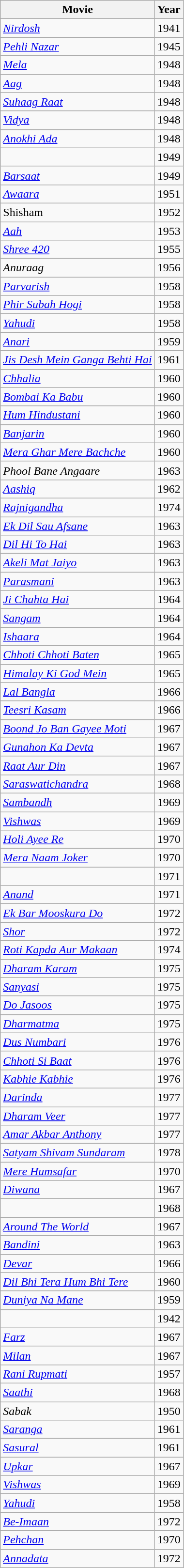<table class="wikitable sortable">
<tr>
<th>Movie</th>
<th>Year</th>
</tr>
<tr>
<td><em><a href='#'>Nirdosh</a></em></td>
<td>1941</td>
</tr>
<tr>
<td><em><a href='#'>Pehli Nazar</a></em></td>
<td>1945</td>
</tr>
<tr>
<td><em><a href='#'>Mela</a></em></td>
<td>1948</td>
</tr>
<tr>
<td><em><a href='#'>Aag</a></em></td>
<td>1948</td>
</tr>
<tr>
<td><em><a href='#'>Suhaag Raat</a></em></td>
<td>1948</td>
</tr>
<tr>
<td><em><a href='#'>Vidya</a></em></td>
<td>1948</td>
</tr>
<tr>
<td><em><a href='#'>Anokhi Ada</a></em></td>
<td>1948</td>
</tr>
<tr>
<td></td>
<td>1949</td>
</tr>
<tr>
<td><em><a href='#'>Barsaat</a></em></td>
<td>1949</td>
</tr>
<tr>
<td><em><a href='#'>Awaara</a></em></td>
<td>1951</td>
</tr>
<tr>
<td>Shisham</td>
<td>1952</td>
</tr>
<tr>
<td><em><a href='#'>Aah</a></em></td>
<td>1953</td>
</tr>
<tr>
<td><em><a href='#'>Shree 420</a></em></td>
<td>1955</td>
</tr>
<tr>
<td><em>Anuraag</em></td>
<td>1956</td>
</tr>
<tr>
<td><em><a href='#'>Parvarish</a></em></td>
<td>1958</td>
</tr>
<tr>
<td><em><a href='#'>Phir Subah Hogi</a></em></td>
<td>1958</td>
</tr>
<tr>
<td><em><a href='#'>Yahudi </a></em></td>
<td>1958</td>
</tr>
<tr>
<td><em><a href='#'>Anari</a></em></td>
<td>1959</td>
</tr>
<tr>
<td><em><a href='#'>Jis Desh Mein Ganga Behti Hai</a></em></td>
<td>1961</td>
</tr>
<tr>
<td><em><a href='#'>Chhalia</a></em></td>
<td>1960</td>
</tr>
<tr>
<td><em><a href='#'>Bombai Ka Babu</a></em></td>
<td>1960</td>
</tr>
<tr>
<td><em><a href='#'>Hum Hindustani</a></em></td>
<td>1960</td>
</tr>
<tr>
<td><em><a href='#'>Banjarin</a></em></td>
<td>1960</td>
</tr>
<tr>
<td><em><a href='#'>Mera Ghar Mere Bachche</a></em></td>
<td>1960</td>
</tr>
<tr>
<td><em>Phool Bane Angaare</em></td>
<td>1963</td>
</tr>
<tr>
<td><em><a href='#'>Aashiq</a></em></td>
<td>1962</td>
</tr>
<tr>
<td><em><a href='#'>Rajnigandha</a></em></td>
<td>1974</td>
</tr>
<tr>
<td><em><a href='#'>Ek Dil Sau Afsane</a></em></td>
<td>1963</td>
</tr>
<tr>
<td><em><a href='#'>Dil Hi To Hai</a></em></td>
<td>1963</td>
</tr>
<tr>
<td><em><a href='#'>Akeli Mat Jaiyo</a></em></td>
<td>1963</td>
</tr>
<tr>
<td><em><a href='#'>Parasmani</a></em></td>
<td>1963</td>
</tr>
<tr>
<td><em><a href='#'>Ji Chahta Hai</a></em></td>
<td>1964</td>
</tr>
<tr>
<td><em><a href='#'>Sangam</a></em></td>
<td>1964</td>
</tr>
<tr>
<td><em><a href='#'>Ishaara</a></em></td>
<td>1964</td>
</tr>
<tr>
<td><em><a href='#'>Chhoti Chhoti Baten</a></em></td>
<td>1965</td>
</tr>
<tr>
<td><em><a href='#'>Himalay Ki God Mein</a></em></td>
<td>1965</td>
</tr>
<tr>
<td><em><a href='#'>Lal Bangla</a></em></td>
<td>1966</td>
</tr>
<tr>
<td><em><a href='#'>Teesri Kasam</a></em></td>
<td>1966</td>
</tr>
<tr>
<td><em><a href='#'>Boond Jo Ban Gayee Moti</a></em></td>
<td>1967</td>
</tr>
<tr>
<td><em><a href='#'>Gunahon Ka Devta</a></em></td>
<td>1967</td>
</tr>
<tr>
<td><em><a href='#'>Raat Aur Din</a></em></td>
<td>1967</td>
</tr>
<tr>
<td><em><a href='#'>Saraswatichandra</a></em></td>
<td>1968</td>
</tr>
<tr>
<td><em><a href='#'>Sambandh</a></em></td>
<td>1969</td>
</tr>
<tr>
<td><em><a href='#'>Vishwas</a></em></td>
<td>1969</td>
</tr>
<tr>
<td><em><a href='#'>Holi Ayee Re</a></em></td>
<td>1970</td>
</tr>
<tr>
<td><em><a href='#'>Mera Naam Joker</a></em></td>
<td>1970</td>
</tr>
<tr>
<td></td>
<td>1971</td>
</tr>
<tr>
<td><em><a href='#'>Anand</a></em></td>
<td>1971</td>
</tr>
<tr>
<td><em><a href='#'>Ek Bar Mooskura Do</a></em></td>
<td>1972</td>
</tr>
<tr>
<td><em><a href='#'>Shor</a></em></td>
<td>1972</td>
</tr>
<tr>
<td><em><a href='#'>Roti Kapda Aur Makaan</a></em></td>
<td>1974</td>
</tr>
<tr>
<td><em><a href='#'>Dharam Karam</a></em></td>
<td>1975</td>
</tr>
<tr>
<td><em><a href='#'>Sanyasi</a></em></td>
<td>1975</td>
</tr>
<tr>
<td><em><a href='#'>Do Jasoos</a></em></td>
<td>1975</td>
</tr>
<tr>
<td><em><a href='#'>Dharmatma</a></em></td>
<td>1975</td>
</tr>
<tr>
<td><em><a href='#'>Dus Numbari</a></em></td>
<td>1976</td>
</tr>
<tr>
<td><em><a href='#'>Chhoti Si Baat</a></em></td>
<td>1976</td>
</tr>
<tr>
<td><em><a href='#'>Kabhie Kabhie</a></em></td>
<td>1976</td>
</tr>
<tr>
<td><em><a href='#'>Darinda</a></em></td>
<td>1977</td>
</tr>
<tr>
<td><em><a href='#'>Dharam Veer</a></em></td>
<td>1977</td>
</tr>
<tr>
<td><em><a href='#'>Amar Akbar Anthony</a></em></td>
<td>1977</td>
</tr>
<tr>
<td><em><a href='#'>Satyam Shivam Sundaram</a></em></td>
<td>1978</td>
</tr>
<tr>
<td><em><a href='#'>Mere Humsafar</a></em></td>
<td>1970</td>
</tr>
<tr>
<td><em><a href='#'>Diwana</a></em></td>
<td>1967</td>
</tr>
<tr>
<td></td>
<td>1968</td>
</tr>
<tr>
<td><em><a href='#'>Around The World</a></em></td>
<td>1967</td>
</tr>
<tr>
<td><em><a href='#'>Bandini</a></em></td>
<td>1963</td>
</tr>
<tr>
<td><em><a href='#'>Devar</a></em></td>
<td>1966</td>
</tr>
<tr>
<td><em><a href='#'>Dil Bhi Tera Hum Bhi Tere</a></em></td>
<td>1960</td>
</tr>
<tr>
<td><em><a href='#'>Duniya Na Mane</a></em></td>
<td>1959</td>
</tr>
<tr>
<td></td>
<td>1942</td>
</tr>
<tr>
<td><em><a href='#'>Farz</a></em></td>
<td>1967</td>
</tr>
<tr>
<td><em><a href='#'>Milan</a></em></td>
<td>1967</td>
</tr>
<tr>
<td><em><a href='#'>Rani Rupmati</a></em></td>
<td>1957</td>
</tr>
<tr>
<td><em><a href='#'>Saathi</a></em></td>
<td>1968</td>
</tr>
<tr>
<td><em>Sabak</em></td>
<td>1950</td>
</tr>
<tr>
<td><em><a href='#'>Saranga</a></em></td>
<td>1961</td>
</tr>
<tr>
<td><em><a href='#'>Sasural</a></em></td>
<td>1961</td>
</tr>
<tr>
<td><em><a href='#'>Upkar</a></em></td>
<td>1967</td>
</tr>
<tr>
<td><em><a href='#'>Vishwas</a></em></td>
<td>1969</td>
</tr>
<tr>
<td><em><a href='#'>Yahudi</a></em></td>
<td>1958</td>
</tr>
<tr>
<td><em><a href='#'>Be-Imaan</a></em></td>
<td>1972</td>
</tr>
<tr>
<td><em><a href='#'>Pehchan</a></em></td>
<td>1970</td>
</tr>
<tr>
<td><em><a href='#'>Annadata</a></em></td>
<td>1972</td>
</tr>
</table>
